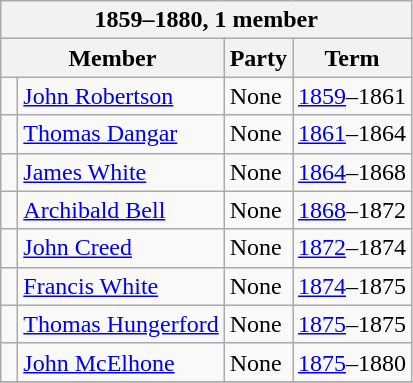<table class="wikitable">
<tr>
<th colspan="4">1859–1880, 1 member</th>
</tr>
<tr>
<th colspan="2">Member</th>
<th>Party</th>
<th>Term</th>
</tr>
<tr>
<td> </td>
<td><a href='#'>John Robertson</a></td>
<td>None</td>
<td><a href='#'>1859</a>–1861</td>
</tr>
<tr>
<td> </td>
<td><a href='#'>Thomas Dangar</a></td>
<td>None</td>
<td><a href='#'>1861</a>–1864</td>
</tr>
<tr>
<td> </td>
<td><a href='#'>James White</a></td>
<td>None</td>
<td><a href='#'>1864</a>–1868</td>
</tr>
<tr>
<td> </td>
<td><a href='#'>Archibald Bell</a></td>
<td>None</td>
<td><a href='#'>1868</a>–1872</td>
</tr>
<tr>
<td> </td>
<td><a href='#'>John Creed</a></td>
<td>None</td>
<td><a href='#'>1872</a>–1874</td>
</tr>
<tr>
<td> </td>
<td><a href='#'>Francis White</a></td>
<td>None</td>
<td><a href='#'>1874</a>–1875</td>
</tr>
<tr>
<td> </td>
<td><a href='#'>Thomas Hungerford</a></td>
<td>None</td>
<td><a href='#'>1875</a>–1875</td>
</tr>
<tr>
<td> </td>
<td><a href='#'>John McElhone</a></td>
<td>None</td>
<td><a href='#'>1875</a>–1880</td>
</tr>
<tr>
</tr>
</table>
